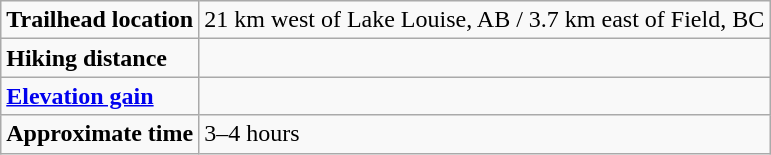<table class = "wikitable">
<tr>
<td><strong>Trailhead location</strong></td>
<td>21 km west of Lake Louise, AB / 3.7 km east of Field, BC</td>
</tr>
<tr>
<td><strong>Hiking distance</strong></td>
<td></td>
</tr>
<tr>
<td><strong><a href='#'>Elevation gain</a></strong></td>
<td></td>
</tr>
<tr>
<td><strong>Approximate time</strong></td>
<td>3–4 hours</td>
</tr>
</table>
